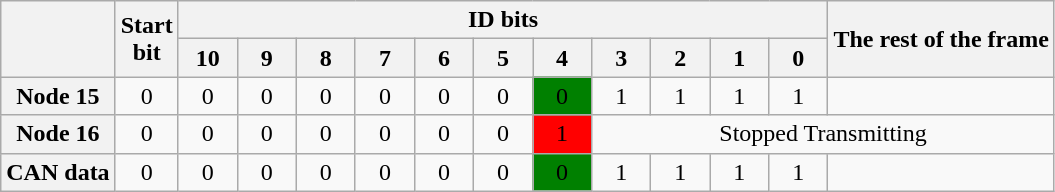<table class="wikitable" style="text-align:center">
<tr>
<th rowspan="2"></th>
<th rowspan="2">Start <br>bit</th>
<th colspan="11">ID bits</th>
<th rowspan="2">The rest of the frame</th>
</tr>
<tr>
<th style="width:32px;">10</th>
<th style="width:32px;">9</th>
<th style="width:32px;">8</th>
<th style="width:32px;">7</th>
<th style="width:32px;">6</th>
<th style="width:32px;">5</th>
<th style="width:32px;">4</th>
<th style="width:32px;">3</th>
<th style="width:32px;">2</th>
<th style="width:32px;">1</th>
<th style="width:32px;">0</th>
</tr>
<tr>
<th>Node 15</th>
<td>0</td>
<td>0</td>
<td>0</td>
<td>0</td>
<td>0</td>
<td>0</td>
<td>0</td>
<td style="background:green;">0</td>
<td>1</td>
<td>1</td>
<td>1</td>
<td>1</td>
</tr>
<tr>
<th>Node 16</th>
<td>0</td>
<td>0</td>
<td>0</td>
<td>0</td>
<td>0</td>
<td>0</td>
<td>0</td>
<td style="background:red;">1</td>
<td colspan="5">Stopped Transmitting</td>
</tr>
<tr>
<th>CAN data</th>
<td>0</td>
<td>0</td>
<td>0</td>
<td>0</td>
<td>0</td>
<td>0</td>
<td>0</td>
<td style="background:green;">0</td>
<td>1</td>
<td>1</td>
<td>1</td>
<td>1</td>
</tr>
</table>
